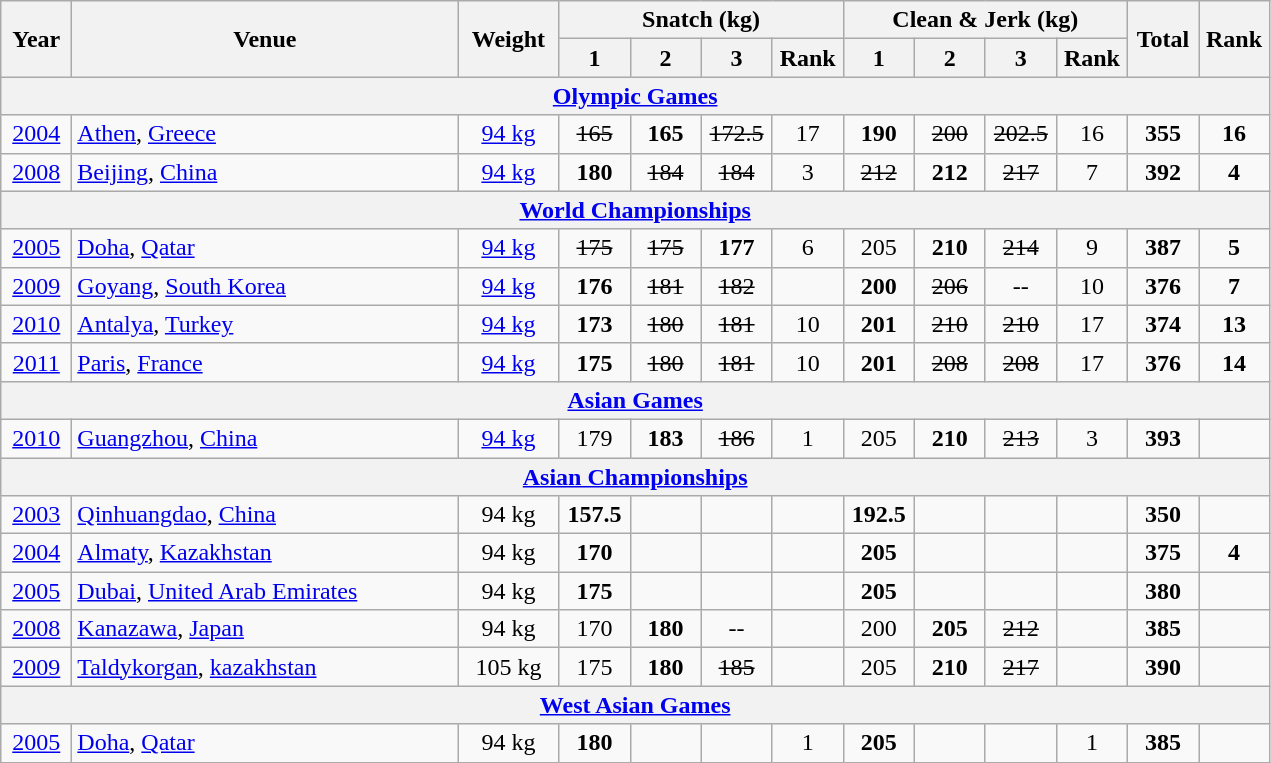<table class = "wikitable" style="text-align:center;">
<tr>
<th rowspan=2 width=40>Year</th>
<th rowspan=2 width=250>Venue</th>
<th rowspan=2 width=60>Weight</th>
<th colspan=4>Snatch (kg)</th>
<th colspan=4>Clean & Jerk (kg)</th>
<th rowspan=2 width=40>Total</th>
<th rowspan=2 width=40>Rank</th>
</tr>
<tr>
<th width=40>1</th>
<th width=40>2</th>
<th width=40>3</th>
<th width=40>Rank</th>
<th width=40>1</th>
<th width=40>2</th>
<th width=40>3</th>
<th width=40>Rank</th>
</tr>
<tr>
<th colspan=13><a href='#'>Olympic Games</a></th>
</tr>
<tr>
<td><a href='#'>2004</a></td>
<td align=left> <a href='#'>Athen</a>, <a href='#'>Greece</a></td>
<td><a href='#'>94 kg</a></td>
<td><s>165</s></td>
<td><strong>165</strong></td>
<td><s>172.5</s></td>
<td>17</td>
<td><strong>190</strong></td>
<td><s>200</s></td>
<td><s>202.5</s></td>
<td>16</td>
<td><strong>355</strong></td>
<td><strong>16</strong></td>
</tr>
<tr>
<td><a href='#'>2008</a></td>
<td align=left> <a href='#'>Beijing</a>, <a href='#'>China</a></td>
<td><a href='#'>94 kg</a></td>
<td><strong>180</strong></td>
<td><s>184</s></td>
<td><s>184</s></td>
<td>3</td>
<td><s>212</s></td>
<td><strong>212</strong></td>
<td><s>217</s></td>
<td>7</td>
<td><strong>392</strong></td>
<td><strong>4</strong></td>
</tr>
<tr>
<th colspan=13><a href='#'>World Championships</a></th>
</tr>
<tr>
<td><a href='#'>2005</a></td>
<td align=left> <a href='#'>Doha</a>, <a href='#'>Qatar</a></td>
<td><a href='#'>94 kg</a></td>
<td><s>175</s></td>
<td><s>175</s></td>
<td><strong>177</strong></td>
<td>6</td>
<td>205</td>
<td><strong>210</strong></td>
<td><s>214</s></td>
<td>9</td>
<td><strong>387</strong></td>
<td><strong>5</strong></td>
</tr>
<tr>
<td><a href='#'>2009</a></td>
<td align=left> <a href='#'>Goyang</a>, <a href='#'>South Korea</a></td>
<td><a href='#'>94 kg</a></td>
<td><strong>176</strong></td>
<td><s>181</s></td>
<td><s>182</s></td>
<td></td>
<td><strong>200</strong></td>
<td><s>206</s></td>
<td>--</td>
<td>10</td>
<td><strong>376</strong></td>
<td><strong>7</strong></td>
</tr>
<tr>
<td><a href='#'>2010</a></td>
<td align=left> <a href='#'>Antalya</a>, <a href='#'>Turkey</a></td>
<td><a href='#'>94 kg</a></td>
<td><strong>173</strong></td>
<td><s>180</s></td>
<td><s>181</s></td>
<td>10</td>
<td><strong>201</strong></td>
<td><s>210</s></td>
<td><s>210</s></td>
<td>17</td>
<td><strong>374</strong></td>
<td><strong>13</strong></td>
</tr>
<tr>
<td><a href='#'>2011</a></td>
<td align=left> <a href='#'>Paris</a>, <a href='#'>France</a></td>
<td><a href='#'>94 kg</a></td>
<td><strong>175</strong></td>
<td><s>180</s></td>
<td><s>181</s></td>
<td>10</td>
<td><strong>201</strong></td>
<td><s>208</s></td>
<td><s>208</s></td>
<td>17</td>
<td><strong>376</strong></td>
<td><strong>14</strong></td>
</tr>
<tr>
<th colspan=13><a href='#'>Asian Games</a></th>
</tr>
<tr>
<td><a href='#'>2010</a></td>
<td align=left> <a href='#'>Guangzhou</a>, <a href='#'>China</a></td>
<td><a href='#'>94 kg</a></td>
<td>179</td>
<td><strong>183</strong></td>
<td><s>186</s></td>
<td>1</td>
<td>205</td>
<td><strong>210</strong></td>
<td><s>213</s></td>
<td>3</td>
<td><strong>393</strong></td>
<td><strong></strong></td>
</tr>
<tr>
<th colspan=13><a href='#'>Asian Championships</a></th>
</tr>
<tr>
<td><a href='#'>2003</a></td>
<td align=left> <a href='#'>Qinhuangdao</a>, <a href='#'>China</a></td>
<td>94 kg</td>
<td><strong>157.5</strong></td>
<td></td>
<td></td>
<td><strong></strong></td>
<td><strong>192.5</strong></td>
<td></td>
<td></td>
<td><strong></strong></td>
<td><strong>350</strong></td>
<td><strong></strong></td>
</tr>
<tr>
<td><a href='#'>2004</a></td>
<td align=left> <a href='#'>Almaty</a>, <a href='#'>Kazakhstan</a></td>
<td>94 kg</td>
<td><strong>170</strong></td>
<td></td>
<td></td>
<td><strong></strong></td>
<td><strong>205</strong></td>
<td></td>
<td></td>
<td><strong></strong></td>
<td><strong>375</strong></td>
<td><strong>4</strong></td>
</tr>
<tr>
<td><a href='#'>2005</a></td>
<td align=left> <a href='#'>Dubai</a>, <a href='#'>United Arab Emirates</a></td>
<td>94 kg</td>
<td><strong>175</strong></td>
<td></td>
<td></td>
<td><strong></strong></td>
<td><strong>205</strong></td>
<td></td>
<td></td>
<td><strong></strong></td>
<td><strong>380</strong></td>
<td><strong></strong></td>
</tr>
<tr>
<td><a href='#'>2008</a></td>
<td align=left> <a href='#'>Kanazawa</a>, <a href='#'>Japan</a></td>
<td>94 kg</td>
<td>170</td>
<td><strong>180</strong></td>
<td>--</td>
<td><strong></strong></td>
<td>200</td>
<td><strong>205</strong></td>
<td><s>212</s></td>
<td><strong></strong></td>
<td><strong>385</strong></td>
<td><strong></strong></td>
</tr>
<tr>
<td><a href='#'>2009</a></td>
<td align=left> <a href='#'>Taldykorgan</a>, <a href='#'>kazakhstan</a></td>
<td>105 kg</td>
<td>175</td>
<td><strong>180</strong></td>
<td><s>185</s></td>
<td><strong></strong></td>
<td>205</td>
<td><strong>210</strong></td>
<td><s>217</s></td>
<td><strong></strong></td>
<td><strong>390</strong></td>
<td><strong></strong></td>
</tr>
<tr>
<th colspan=13><a href='#'>West Asian Games</a></th>
</tr>
<tr>
<td><a href='#'>2005</a></td>
<td align=left> <a href='#'>Doha</a>, <a href='#'>Qatar</a></td>
<td>94 kg</td>
<td><strong>180</strong></td>
<td></td>
<td></td>
<td>1</td>
<td><strong>205</strong></td>
<td></td>
<td></td>
<td>1</td>
<td><strong>385</strong></td>
<td><strong></strong></td>
</tr>
</table>
